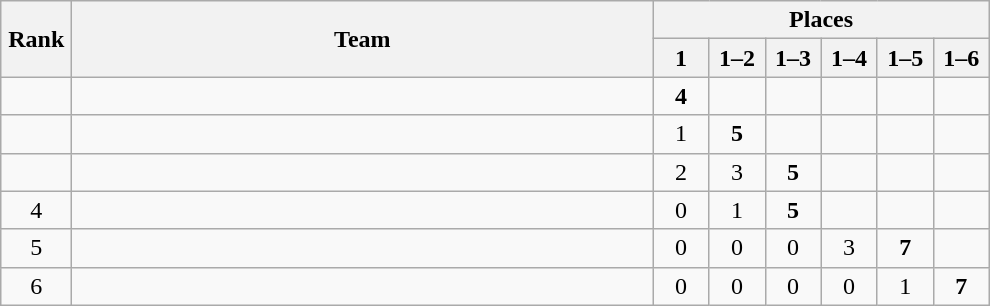<table class="wikitable" style="text-align:center">
<tr>
<th rowspan="2" width=40>Rank</th>
<th rowspan="2" width=380>Team</th>
<th colspan="7">Places</th>
</tr>
<tr>
<th width=30>1</th>
<th width=30>1–2</th>
<th width=30>1–3</th>
<th width=30>1–4</th>
<th width=30>1–5</th>
<th width=30>1–6</th>
</tr>
<tr>
<td></td>
<td align=left></td>
<td><strong>4</strong></td>
<td></td>
<td></td>
<td></td>
<td></td>
<td></td>
</tr>
<tr>
<td></td>
<td align=left></td>
<td>1</td>
<td><strong>5</strong></td>
<td></td>
<td></td>
<td></td>
<td></td>
</tr>
<tr>
<td></td>
<td align=left></td>
<td>2</td>
<td>3</td>
<td><strong>5</strong></td>
<td></td>
<td></td>
<td></td>
</tr>
<tr>
<td>4</td>
<td align=left></td>
<td>0</td>
<td>1</td>
<td><strong>5</strong></td>
<td></td>
<td></td>
<td></td>
</tr>
<tr>
<td>5</td>
<td align=left></td>
<td>0</td>
<td>0</td>
<td>0</td>
<td>3</td>
<td><strong>7</strong></td>
<td></td>
</tr>
<tr>
<td>6</td>
<td align=left></td>
<td>0</td>
<td>0</td>
<td>0</td>
<td>0</td>
<td>1</td>
<td><strong>7</strong></td>
</tr>
</table>
